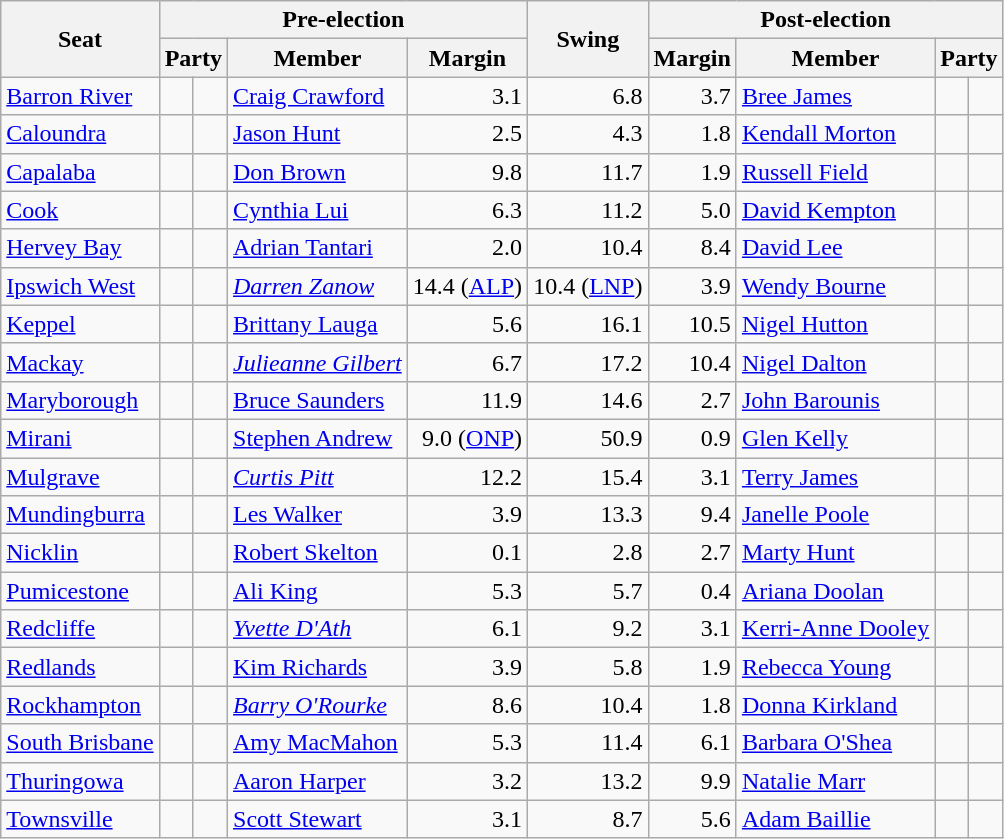<table class="wikitable sortable">
<tr style="text-align:center">
<th rowspan="2">Seat</th>
<th colspan="4">Pre-election</th>
<th rowspan="2">Swing</th>
<th colspan="4">Post-election</th>
</tr>
<tr style="text-align:center">
<th colspan="2">Party</th>
<th>Member</th>
<th>Margin</th>
<th>Margin</th>
<th>Member</th>
<th colspan="2">Party</th>
</tr>
<tr>
<td><a href='#'>Barron River</a></td>
<td></td>
<td></td>
<td><a href='#'>Craig Crawford</a></td>
<td style="text-align:right;">3.1</td>
<td style="text-align:right;">6.8</td>
<td style="text-align:right;">3.7</td>
<td><a href='#'>Bree James</a></td>
<td></td>
<td></td>
</tr>
<tr>
<td><a href='#'>Caloundra</a></td>
<td></td>
<td></td>
<td><a href='#'>Jason Hunt</a></td>
<td style="text-align:right;">2.5</td>
<td style="text-align:right;">4.3</td>
<td style="text-align:right;">1.8</td>
<td><a href='#'>Kendall Morton</a></td>
<td></td>
<td></td>
</tr>
<tr>
<td><a href='#'>Capalaba</a></td>
<td></td>
<td></td>
<td><a href='#'>Don Brown</a></td>
<td style="text-align:right;">9.8</td>
<td style="text-align:right;">11.7</td>
<td style="text-align:right;">1.9</td>
<td><a href='#'>Russell Field</a></td>
<td></td>
<td></td>
</tr>
<tr>
<td><a href='#'>Cook</a></td>
<td></td>
<td></td>
<td><a href='#'>Cynthia Lui</a></td>
<td style="text-align:right;">6.3</td>
<td style="text-align:right;">11.2</td>
<td style="text-align:right;">5.0</td>
<td><a href='#'>David Kempton</a></td>
<td></td>
<td></td>
</tr>
<tr>
<td><a href='#'>Hervey Bay</a></td>
<td></td>
<td></td>
<td><a href='#'>Adrian Tantari</a></td>
<td style="text-align:right;">2.0</td>
<td style="text-align:right;">10.4</td>
<td style="text-align:right;">8.4</td>
<td><a href='#'>David Lee</a></td>
<td></td>
<td></td>
</tr>
<tr>
<td><a href='#'>Ipswich West</a></td>
<td></td>
<td></td>
<td><em><a href='#'>Darren Zanow</a></em></td>
<td style="text-align:right;">14.4 (<a href='#'>ALP</a>)</td>
<td style="text-align:right;">10.4 (<a href='#'>LNP</a>)</td>
<td style="text-align:right;">3.9</td>
<td><a href='#'>Wendy Bourne</a></td>
<td></td>
<td></td>
</tr>
<tr>
<td><a href='#'>Keppel</a></td>
<td></td>
<td></td>
<td><a href='#'>Brittany Lauga</a></td>
<td style="text-align:right;">5.6</td>
<td style="text-align:right;">16.1</td>
<td style="text-align:right;">10.5</td>
<td><a href='#'>Nigel Hutton</a></td>
<td></td>
<td></td>
</tr>
<tr>
<td><a href='#'>Mackay</a></td>
<td></td>
<td></td>
<td><em><a href='#'>Julieanne Gilbert</a></em></td>
<td style="text-align:right;">6.7</td>
<td style="text-align:right;">17.2</td>
<td style="text-align:right;">10.4</td>
<td><a href='#'>Nigel Dalton</a></td>
<td></td>
<td></td>
</tr>
<tr>
<td><a href='#'>Maryborough</a></td>
<td></td>
<td></td>
<td><a href='#'>Bruce Saunders</a></td>
<td style="text-align:right;">11.9</td>
<td style="text-align:right;">14.6</td>
<td style="text-align:right;">2.7</td>
<td><a href='#'>John Barounis</a></td>
<td></td>
<td></td>
</tr>
<tr>
<td><a href='#'>Mirani</a></td>
<td></td>
<td></td>
<td><a href='#'>Stephen Andrew</a></td>
<td style="text-align:right;">9.0 (<a href='#'>ONP</a>)</td>
<td style="text-align:right;">50.9</td>
<td style="text-align:right;">0.9</td>
<td><a href='#'>Glen Kelly</a></td>
<td></td>
<td></td>
</tr>
<tr>
<td><a href='#'>Mulgrave</a></td>
<td></td>
<td></td>
<td><em><a href='#'>Curtis Pitt</a></em></td>
<td style="text-align:right;">12.2</td>
<td style="text-align:right;">15.4</td>
<td style="text-align:right;">3.1</td>
<td><a href='#'>Terry James</a></td>
<td></td>
<td></td>
</tr>
<tr>
<td><a href='#'>Mundingburra</a></td>
<td></td>
<td></td>
<td><a href='#'>Les Walker</a></td>
<td style="text-align:right;">3.9</td>
<td style="text-align:right;">13.3</td>
<td style="text-align:right;">9.4</td>
<td><a href='#'>Janelle Poole</a></td>
<td></td>
<td></td>
</tr>
<tr>
<td><a href='#'>Nicklin</a></td>
<td></td>
<td></td>
<td><a href='#'>Robert Skelton</a></td>
<td style="text-align:right;">0.1</td>
<td style="text-align:right;">2.8</td>
<td style="text-align:right;">2.7</td>
<td><a href='#'>Marty Hunt</a></td>
<td></td>
<td></td>
</tr>
<tr>
<td><a href='#'>Pumicestone</a></td>
<td></td>
<td></td>
<td><a href='#'>Ali King</a></td>
<td style="text-align:right;">5.3</td>
<td style="text-align:right;">5.7</td>
<td style="text-align:right;">0.4</td>
<td><a href='#'>Ariana Doolan</a></td>
<td></td>
<td></td>
</tr>
<tr>
<td><a href='#'>Redcliffe</a></td>
<td></td>
<td></td>
<td><em><a href='#'>Yvette D'Ath</a></em></td>
<td style="text-align:right;">6.1</td>
<td style="text-align:right;">9.2</td>
<td style="text-align:right;">3.1</td>
<td><a href='#'>Kerri-Anne Dooley</a></td>
<td></td>
<td></td>
</tr>
<tr>
<td><a href='#'>Redlands</a></td>
<td></td>
<td></td>
<td><a href='#'>Kim Richards</a></td>
<td style="text-align:right;">3.9</td>
<td style="text-align:right;">5.8</td>
<td style="text-align:right;">1.9</td>
<td><a href='#'>Rebecca Young</a></td>
<td></td>
<td></td>
</tr>
<tr>
<td><a href='#'>Rockhampton</a></td>
<td></td>
<td></td>
<td><em><a href='#'>Barry O'Rourke</a></em></td>
<td style="text-align:right;">8.6</td>
<td style="text-align:right;">10.4</td>
<td style="text-align:right;">1.8</td>
<td><a href='#'>Donna Kirkland</a></td>
<td></td>
<td></td>
</tr>
<tr>
<td><a href='#'>South Brisbane</a></td>
<td></td>
<td></td>
<td><a href='#'>Amy MacMahon</a></td>
<td style="text-align:right;">5.3</td>
<td style="text-align:right;">11.4</td>
<td style="text-align:right;">6.1</td>
<td><a href='#'>Barbara O'Shea</a></td>
<td></td>
<td></td>
</tr>
<tr>
<td><a href='#'>Thuringowa</a></td>
<td></td>
<td></td>
<td><a href='#'>Aaron Harper</a></td>
<td style="text-align:right;">3.2</td>
<td style="text-align:right;">13.2</td>
<td style="text-align:right;">9.9</td>
<td><a href='#'>Natalie Marr</a></td>
<td></td>
<td></td>
</tr>
<tr>
<td><a href='#'>Townsville</a></td>
<td></td>
<td></td>
<td><a href='#'>Scott Stewart</a></td>
<td style="text-align:right;">3.1</td>
<td style="text-align:right;">8.7</td>
<td style="text-align:right;">5.6</td>
<td><a href='#'>Adam Baillie</a></td>
<td></td>
<td></td>
</tr>
</table>
